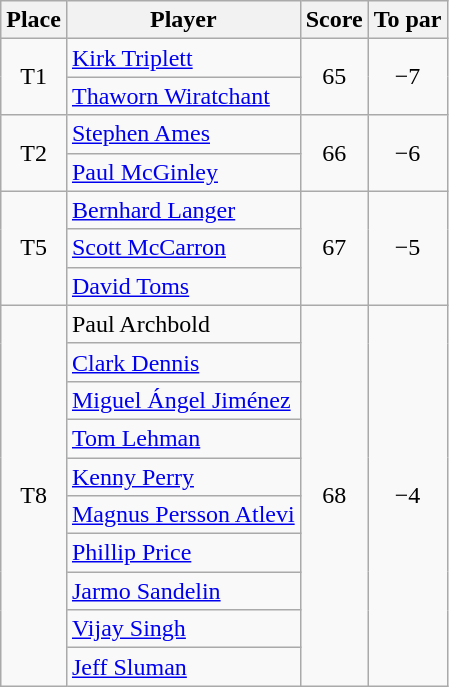<table class="wikitable">
<tr>
<th>Place</th>
<th>Player</th>
<th>Score</th>
<th>To par</th>
</tr>
<tr>
<td rowspan="2" style="text-align:center;">T1</td>
<td> <a href='#'>Kirk Triplett</a></td>
<td rowspan="2" style="text-align:center;">65</td>
<td rowspan="2" style="text-align:center;">−7</td>
</tr>
<tr>
<td> <a href='#'>Thaworn Wiratchant</a></td>
</tr>
<tr>
<td rowspan="2" style="text-align:center;">T2</td>
<td> <a href='#'>Stephen Ames</a></td>
<td rowspan="2" style="text-align:center;">66</td>
<td rowspan="2" style="text-align:center;">−6</td>
</tr>
<tr>
<td> <a href='#'>Paul McGinley</a></td>
</tr>
<tr>
<td rowspan="3" style="text-align:center;">T5</td>
<td> <a href='#'>Bernhard Langer</a></td>
<td rowspan="3" style="text-align:center;">67</td>
<td rowspan="3" style="text-align:center;">−5</td>
</tr>
<tr>
<td> <a href='#'>Scott McCarron</a></td>
</tr>
<tr>
<td> <a href='#'>David Toms</a></td>
</tr>
<tr>
<td rowspan="10" style="text-align:center;">T8</td>
<td> Paul Archbold</td>
<td rowspan="10" style="text-align:center;">68</td>
<td rowspan="10" style="text-align:center;">−4</td>
</tr>
<tr>
<td> <a href='#'>Clark Dennis</a></td>
</tr>
<tr>
<td> <a href='#'>Miguel Ángel Jiménez</a></td>
</tr>
<tr>
<td> <a href='#'>Tom Lehman</a></td>
</tr>
<tr>
<td> <a href='#'>Kenny Perry</a></td>
</tr>
<tr>
<td> <a href='#'>Magnus Persson Atlevi</a></td>
</tr>
<tr>
<td> <a href='#'>Phillip Price</a></td>
</tr>
<tr>
<td> <a href='#'>Jarmo Sandelin</a></td>
</tr>
<tr>
<td> <a href='#'>Vijay Singh</a></td>
</tr>
<tr>
<td> <a href='#'>Jeff Sluman</a></td>
</tr>
</table>
